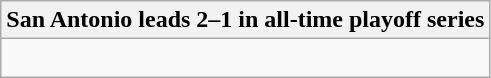<table class="wikitable collapsible collapsed">
<tr>
<th>San Antonio leads 2–1 in all-time playoff series</th>
</tr>
<tr>
<td><br>

</td>
</tr>
</table>
